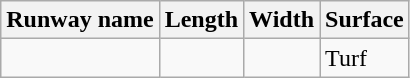<table class="wikitable">
<tr>
<th>Runway name</th>
<th>Length</th>
<th>Width</th>
<th>Surface</th>
</tr>
<tr>
<td></td>
<td></td>
<td></td>
<td>Turf</td>
</tr>
</table>
